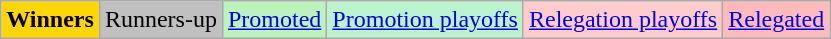<table class="wikitable">
<tr>
<td bgcolor=gold><strong>Winners</strong></td>
<td bgcolor=silver>Runners-up</td>
<td bgcolor="#BBF3BB"><a href='#'>Promoted</a></td>
<td bgcolor="#BBF3CC"><a href='#'>Promotion playoffs</a></td>
<td bgcolor="#FFCCCC"><a href='#'>Relegation playoffs</a></td>
<td bgcolor="#FFBBBB"><a href='#'>Relegated</a></td>
</tr>
</table>
